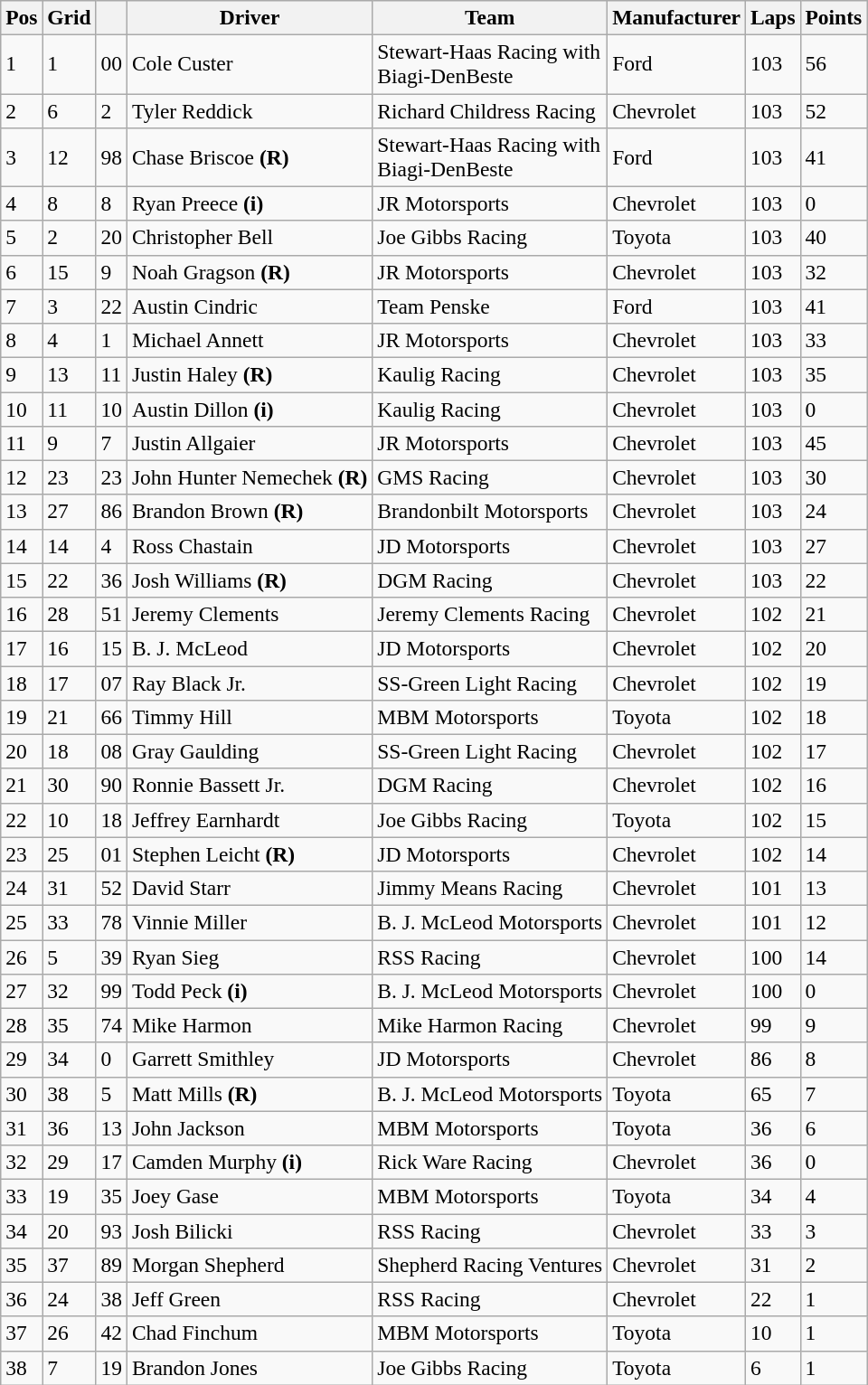<table class="wikitable" style="font-size:98%">
<tr>
<th>Pos</th>
<th>Grid</th>
<th></th>
<th>Driver</th>
<th>Team</th>
<th>Manufacturer</th>
<th>Laps</th>
<th>Points</th>
</tr>
<tr>
<td>1</td>
<td>1</td>
<td>00</td>
<td>Cole Custer</td>
<td>Stewart-Haas Racing with<br>Biagi-DenBeste</td>
<td>Ford</td>
<td>103</td>
<td>56</td>
</tr>
<tr>
<td>2</td>
<td>6</td>
<td>2</td>
<td>Tyler Reddick</td>
<td>Richard Childress Racing</td>
<td>Chevrolet</td>
<td>103</td>
<td>52</td>
</tr>
<tr>
<td>3</td>
<td>12</td>
<td>98</td>
<td>Chase Briscoe <strong>(R)</strong></td>
<td>Stewart-Haas Racing with<br>Biagi-DenBeste</td>
<td>Ford</td>
<td>103</td>
<td>41</td>
</tr>
<tr>
<td>4</td>
<td>8</td>
<td>8</td>
<td>Ryan Preece <strong>(i)</strong></td>
<td>JR Motorsports</td>
<td>Chevrolet</td>
<td>103</td>
<td>0</td>
</tr>
<tr>
<td>5</td>
<td>2</td>
<td>20</td>
<td>Christopher Bell</td>
<td>Joe Gibbs Racing</td>
<td>Toyota</td>
<td>103</td>
<td>40</td>
</tr>
<tr>
<td>6</td>
<td>15</td>
<td>9</td>
<td>Noah Gragson <strong>(R)</strong></td>
<td>JR Motorsports</td>
<td>Chevrolet</td>
<td>103</td>
<td>32</td>
</tr>
<tr>
<td>7</td>
<td>3</td>
<td>22</td>
<td>Austin Cindric</td>
<td>Team Penske</td>
<td>Ford</td>
<td>103</td>
<td>41</td>
</tr>
<tr>
<td>8</td>
<td>4</td>
<td>1</td>
<td>Michael Annett</td>
<td>JR Motorsports</td>
<td>Chevrolet</td>
<td>103</td>
<td>33</td>
</tr>
<tr>
<td>9</td>
<td>13</td>
<td>11</td>
<td>Justin Haley <strong>(R)</strong></td>
<td>Kaulig Racing</td>
<td>Chevrolet</td>
<td>103</td>
<td>35</td>
</tr>
<tr>
<td>10</td>
<td>11</td>
<td>10</td>
<td>Austin Dillon <strong>(i)</strong></td>
<td>Kaulig Racing</td>
<td>Chevrolet</td>
<td>103</td>
<td>0</td>
</tr>
<tr>
<td>11</td>
<td>9</td>
<td>7</td>
<td>Justin Allgaier</td>
<td>JR Motorsports</td>
<td>Chevrolet</td>
<td>103</td>
<td>45</td>
</tr>
<tr>
<td>12</td>
<td>23</td>
<td>23</td>
<td>John Hunter Nemechek <strong>(R)</strong></td>
<td>GMS Racing</td>
<td>Chevrolet</td>
<td>103</td>
<td>30</td>
</tr>
<tr>
<td>13</td>
<td>27</td>
<td>86</td>
<td>Brandon Brown <strong>(R)</strong></td>
<td>Brandonbilt Motorsports</td>
<td>Chevrolet</td>
<td>103</td>
<td>24</td>
</tr>
<tr>
<td>14</td>
<td>14</td>
<td>4</td>
<td>Ross Chastain</td>
<td>JD Motorsports</td>
<td>Chevrolet</td>
<td>103</td>
<td>27</td>
</tr>
<tr>
<td>15</td>
<td>22</td>
<td>36</td>
<td>Josh Williams <strong>(R)</strong></td>
<td>DGM Racing</td>
<td>Chevrolet</td>
<td>103</td>
<td>22</td>
</tr>
<tr>
<td>16</td>
<td>28</td>
<td>51</td>
<td>Jeremy Clements</td>
<td>Jeremy Clements Racing</td>
<td>Chevrolet</td>
<td>102</td>
<td>21</td>
</tr>
<tr>
<td>17</td>
<td>16</td>
<td>15</td>
<td>B. J. McLeod</td>
<td>JD Motorsports</td>
<td>Chevrolet</td>
<td>102</td>
<td>20</td>
</tr>
<tr>
<td>18</td>
<td>17</td>
<td>07</td>
<td>Ray Black Jr.</td>
<td>SS-Green Light Racing</td>
<td>Chevrolet</td>
<td>102</td>
<td>19</td>
</tr>
<tr>
<td>19</td>
<td>21</td>
<td>66</td>
<td>Timmy Hill</td>
<td>MBM Motorsports</td>
<td>Toyota</td>
<td>102</td>
<td>18</td>
</tr>
<tr>
<td>20</td>
<td>18</td>
<td>08</td>
<td>Gray Gaulding</td>
<td>SS-Green Light Racing</td>
<td>Chevrolet</td>
<td>102</td>
<td>17</td>
</tr>
<tr>
<td>21</td>
<td>30</td>
<td>90</td>
<td>Ronnie Bassett Jr.</td>
<td>DGM Racing</td>
<td>Chevrolet</td>
<td>102</td>
<td>16</td>
</tr>
<tr>
<td>22</td>
<td>10</td>
<td>18</td>
<td>Jeffrey Earnhardt</td>
<td>Joe Gibbs Racing</td>
<td>Toyota</td>
<td>102</td>
<td>15</td>
</tr>
<tr>
<td>23</td>
<td>25</td>
<td>01</td>
<td>Stephen Leicht <strong>(R)</strong></td>
<td>JD Motorsports</td>
<td>Chevrolet</td>
<td>102</td>
<td>14</td>
</tr>
<tr>
<td>24</td>
<td>31</td>
<td>52</td>
<td>David Starr</td>
<td>Jimmy Means Racing</td>
<td>Chevrolet</td>
<td>101</td>
<td>13</td>
</tr>
<tr>
<td>25</td>
<td>33</td>
<td>78</td>
<td>Vinnie Miller</td>
<td>B. J. McLeod Motorsports</td>
<td>Chevrolet</td>
<td>101</td>
<td>12</td>
</tr>
<tr>
<td>26</td>
<td>5</td>
<td>39</td>
<td>Ryan Sieg</td>
<td>RSS Racing</td>
<td>Chevrolet</td>
<td>100</td>
<td>14</td>
</tr>
<tr>
<td>27</td>
<td>32</td>
<td>99</td>
<td>Todd Peck <strong>(i)</strong></td>
<td>B. J. McLeod Motorsports</td>
<td>Chevrolet</td>
<td>100</td>
<td>0</td>
</tr>
<tr>
<td>28</td>
<td>35</td>
<td>74</td>
<td>Mike Harmon</td>
<td>Mike Harmon Racing</td>
<td>Chevrolet</td>
<td>99</td>
<td>9</td>
</tr>
<tr>
<td>29</td>
<td>34</td>
<td>0</td>
<td>Garrett Smithley</td>
<td>JD Motorsports</td>
<td>Chevrolet</td>
<td>86</td>
<td>8</td>
</tr>
<tr>
<td>30</td>
<td>38</td>
<td>5</td>
<td>Matt Mills <strong>(R)</strong></td>
<td>B. J. McLeod Motorsports</td>
<td>Toyota</td>
<td>65</td>
<td>7</td>
</tr>
<tr>
<td>31</td>
<td>36</td>
<td>13</td>
<td>John Jackson</td>
<td>MBM Motorsports</td>
<td>Toyota</td>
<td>36</td>
<td>6</td>
</tr>
<tr>
<td>32</td>
<td>29</td>
<td>17</td>
<td>Camden Murphy <strong>(i)</strong></td>
<td>Rick Ware Racing</td>
<td>Chevrolet</td>
<td>36</td>
<td>0</td>
</tr>
<tr>
<td>33</td>
<td>19</td>
<td>35</td>
<td>Joey Gase</td>
<td>MBM Motorsports</td>
<td>Toyota</td>
<td>34</td>
<td>4</td>
</tr>
<tr>
<td>34</td>
<td>20</td>
<td>93</td>
<td>Josh Bilicki</td>
<td>RSS Racing</td>
<td>Chevrolet</td>
<td>33</td>
<td>3</td>
</tr>
<tr>
<td>35</td>
<td>37</td>
<td>89</td>
<td>Morgan Shepherd</td>
<td>Shepherd Racing Ventures</td>
<td>Chevrolet</td>
<td>31</td>
<td>2</td>
</tr>
<tr>
<td>36</td>
<td>24</td>
<td>38</td>
<td>Jeff Green</td>
<td>RSS Racing</td>
<td>Chevrolet</td>
<td>22</td>
<td>1</td>
</tr>
<tr>
<td>37</td>
<td>26</td>
<td>42</td>
<td>Chad Finchum</td>
<td>MBM Motorsports</td>
<td>Toyota</td>
<td>10</td>
<td>1</td>
</tr>
<tr>
<td>38</td>
<td>7</td>
<td>19</td>
<td>Brandon Jones</td>
<td>Joe Gibbs Racing</td>
<td>Toyota</td>
<td>6</td>
<td>1</td>
</tr>
</table>
